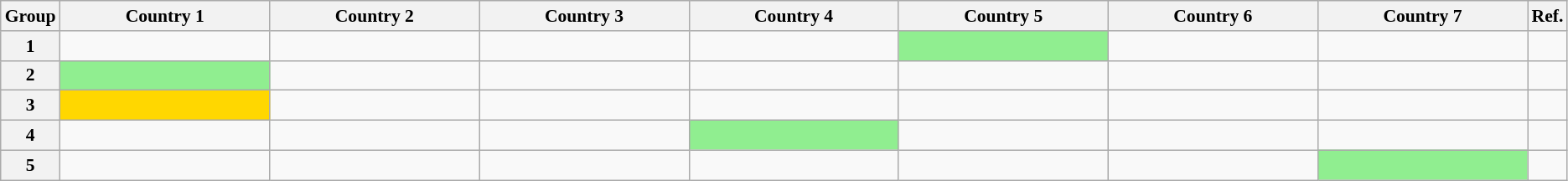<table class="wikitable sortable" style="font-size: 90%;">
<tr>
<th>Group</th>
<th width="160">Country 1</th>
<th width="160">Country 2</th>
<th width="160">Country 3</th>
<th width="160">Country 4</th>
<th width="160">Country 5</th>
<th width="160">Country 6</th>
<th width="160">Country 7</th>
<th>Ref.</th>
</tr>
<tr>
<th>1</th>
<td></td>
<td></td>
<td></td>
<td></td>
<td bgcolor="lightgreen"><strong></strong></td>
<td></td>
<td></td>
<td></td>
</tr>
<tr>
<th>2</th>
<td bgcolor="lightgreen"><strong></strong></td>
<td></td>
<td></td>
<td></td>
<td></td>
<td></td>
<td></td>
<td></td>
</tr>
<tr>
<th>3</th>
<td bgcolor="gold"><strong></strong></td>
<td></td>
<td></td>
<td></td>
<td></td>
<td></td>
<td></td>
<td></td>
</tr>
<tr>
<th>4</th>
<td></td>
<td></td>
<td></td>
<td bgcolor="lightgreen"><strong></strong></td>
<td></td>
<td></td>
<td></td>
<td></td>
</tr>
<tr>
<th>5</th>
<td></td>
<td></td>
<td></td>
<td></td>
<td></td>
<td></td>
<td bgcolor="lightgreen"><strong></strong></td>
<td></td>
</tr>
</table>
